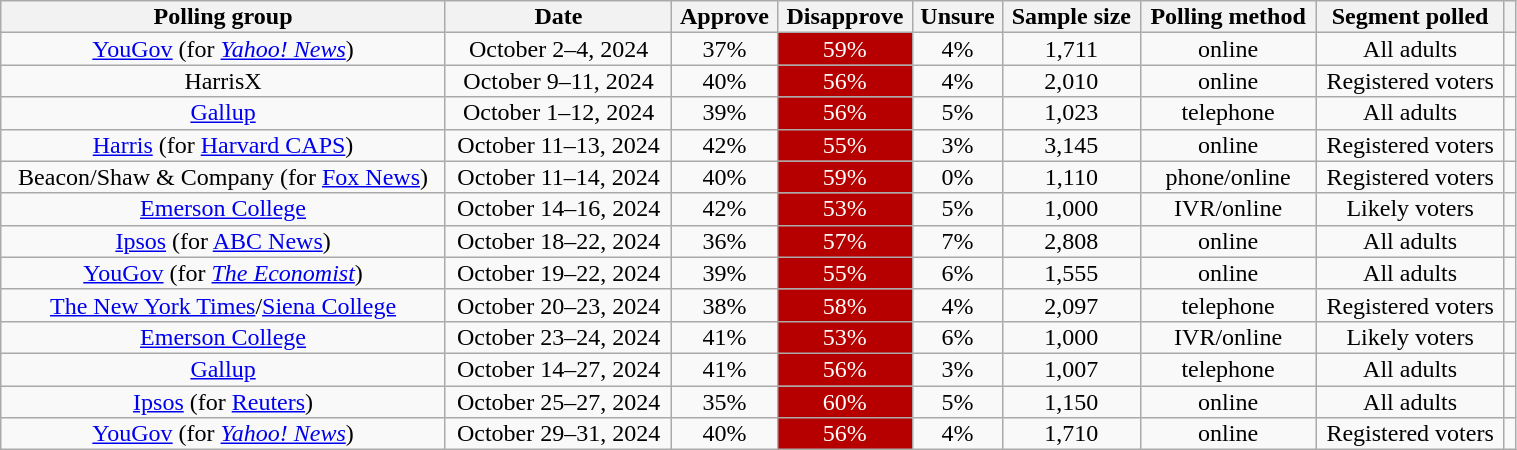<table class="wikitable sortable" style="text-align:center;line-height:14px;width: 80%;">
<tr>
<th class="unsortable">Polling group</th>
<th>Date</th>
<th>Approve</th>
<th>Disapprove</th>
<th>Unsure</th>
<th>Sample size</th>
<th>Polling method</th>
<th class="unsortable">Segment polled</th>
<th class="unsortable"></th>
</tr>
<tr>
<td><a href='#'>YouGov</a> (for <em><a href='#'>Yahoo! News</a></em>)</td>
<td>October 2–4, 2024</td>
<td>37%</td>
<td style="background: #B60000; color: white">59%</td>
<td>4%</td>
<td>1,711</td>
<td>online</td>
<td rowspan="1">All adults</td>
<td></td>
</tr>
<tr>
<td>HarrisX</td>
<td>October 9–11, 2024</td>
<td>40%</td>
<td style="background: #B60000; color: white">56%</td>
<td>4%</td>
<td>2,010</td>
<td>online</td>
<td>Registered voters</td>
<td></td>
</tr>
<tr>
<td><a href='#'>Gallup</a></td>
<td>October 1–12, 2024</td>
<td>39%</td>
<td style="background: #B60000; color: white">56%</td>
<td>5%</td>
<td>1,023</td>
<td>telephone</td>
<td>All adults</td>
<td></td>
</tr>
<tr>
<td><a href='#'>Harris</a> (for <a href='#'>Harvard CAPS</a>)</td>
<td>October 11–13, 2024</td>
<td>42%</td>
<td style="background: #B60000; color: white">55%</td>
<td>3%</td>
<td>3,145</td>
<td>online</td>
<td>Registered voters</td>
<td></td>
</tr>
<tr>
<td>Beacon/Shaw & Company (for <a href='#'>Fox News</a>)</td>
<td>October 11–14, 2024</td>
<td>40%</td>
<td style="background: #B60000; color: white">59%</td>
<td>0%</td>
<td>1,110</td>
<td>phone/online</td>
<td>Registered voters</td>
<td></td>
</tr>
<tr>
<td><a href='#'>Emerson College</a></td>
<td>October 14–16, 2024</td>
<td>42%</td>
<td style="background: #B60000; color: white">53%</td>
<td>5%</td>
<td>1,000</td>
<td>IVR/online</td>
<td>Likely voters</td>
<td></td>
</tr>
<tr>
<td><a href='#'>Ipsos</a> (for <a href='#'>ABC News</a>)</td>
<td>October 18–22, 2024</td>
<td>36%</td>
<td style="background: #B60000; color: white">57%</td>
<td>7%</td>
<td>2,808</td>
<td>online</td>
<td>All adults</td>
<td></td>
</tr>
<tr>
<td><a href='#'>YouGov</a> (for <em><a href='#'>The Economist</a></em>)</td>
<td>October 19–22, 2024</td>
<td>39%</td>
<td style="background: #B60000; color: white">55%</td>
<td>6%</td>
<td>1,555</td>
<td>online</td>
<td>All adults</td>
<td></td>
</tr>
<tr>
<td><a href='#'>The New York Times</a>/<a href='#'>Siena College</a></td>
<td>October 20–23, 2024</td>
<td>38%</td>
<td style="background: #B60000; color: white">58%</td>
<td>4%</td>
<td>2,097</td>
<td>telephone</td>
<td>Registered voters</td>
<td></td>
</tr>
<tr>
<td><a href='#'>Emerson College</a></td>
<td>October 23–24, 2024</td>
<td>41%</td>
<td style="background: #B60000; color: white">53%</td>
<td>6%</td>
<td>1,000</td>
<td>IVR/online</td>
<td>Likely voters</td>
<td></td>
</tr>
<tr>
<td><a href='#'>Gallup</a></td>
<td>October 14–27, 2024</td>
<td>41%</td>
<td style="background: #B60000; color: white">56%</td>
<td>3%</td>
<td>1,007</td>
<td>telephone</td>
<td>All adults</td>
<td></td>
</tr>
<tr>
<td><a href='#'>Ipsos</a> (for <a href='#'>Reuters</a>)</td>
<td>October 25–27, 2024</td>
<td>35%</td>
<td style="background: #B60000; color: white">60%</td>
<td>5%</td>
<td>1,150</td>
<td>online</td>
<td>All adults</td>
<td></td>
</tr>
<tr>
<td><a href='#'>YouGov</a> (for <em><a href='#'>Yahoo! News</a></em>)</td>
<td>October 29–31, 2024</td>
<td>40%</td>
<td style="background: #B60000; color: white">56%</td>
<td>4%</td>
<td>1,710</td>
<td>online</td>
<td>Registered voters</td>
<td></td>
</tr>
</table>
